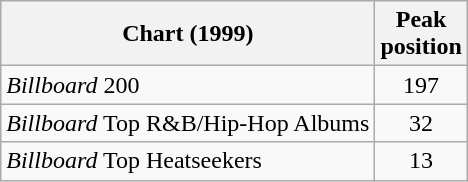<table class="wikitable">
<tr>
<th>Chart (1999)</th>
<th>Peak<br>position</th>
</tr>
<tr>
<td><em>Billboard</em> 200</td>
<td align="center">197</td>
</tr>
<tr>
<td><em>Billboard</em> Top R&B/Hip-Hop Albums</td>
<td align="center">32</td>
</tr>
<tr>
<td><em>Billboard</em> Top Heatseekers</td>
<td align="center">13</td>
</tr>
</table>
